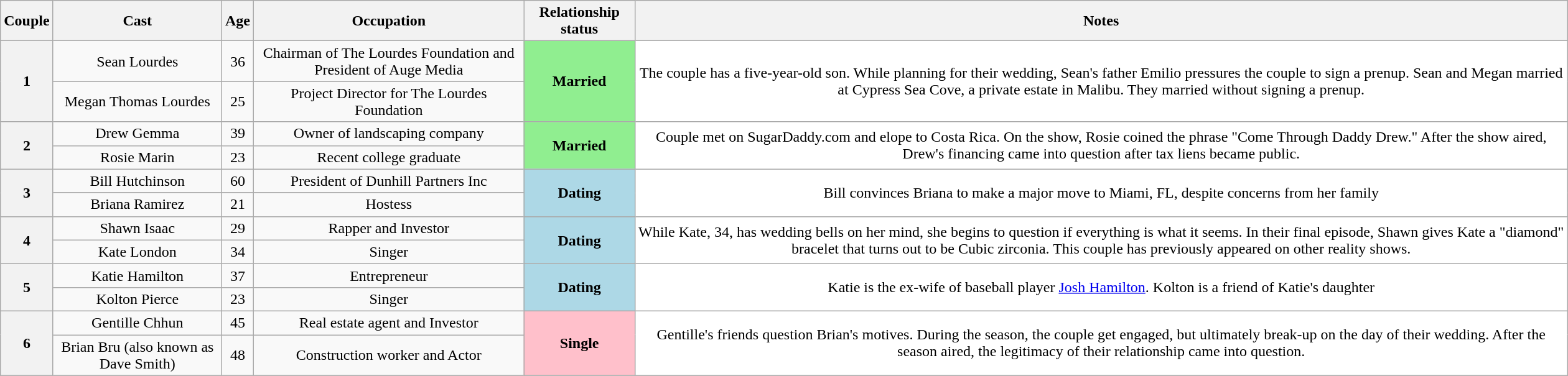<table class="wikitable plainrowheaders" style="text-align:center; font-size:100%; width:105em;">
<tr>
<th>Couple</th>
<th>Cast</th>
<th>Age</th>
<th>Occupation</th>
<th>Relationship status</th>
<th>Notes</th>
</tr>
<tr>
<th rowspan="2">1</th>
<td>Sean Lourdes </td>
<td>36</td>
<td>Chairman of The Lourdes Foundation and President of Auge Media</td>
<th rowspan="2" style="background:lightgreen;">Married</th>
<td rowspan="2" style="background:white;">The couple has a five-year-old son. While planning for their wedding, Sean's father Emilio pressures the couple to sign a prenup. Sean and Megan married at Cypress Sea Cove, a private estate in Malibu. They married without signing a prenup.</td>
</tr>
<tr>
<td>Megan Thomas Lourdes</td>
<td>25</td>
<td>Project Director for The Lourdes Foundation</td>
</tr>
<tr>
<th rowspan="2">2</th>
<td>Drew Gemma</td>
<td>39</td>
<td>Owner of landscaping company</td>
<th rowspan="2" style="background:lightgreen;">Married</th>
<td rowspan="2" style="background:white;">Couple met on SugarDaddy.com and elope to Costa Rica. On the show, Rosie coined the phrase "Come Through Daddy Drew." After the show aired, Drew's financing came into question after tax liens became public.</td>
</tr>
<tr>
<td>Rosie Marin</td>
<td>23</td>
<td>Recent college graduate</td>
</tr>
<tr>
<th rowspan="2">3</th>
<td>Bill Hutchinson</td>
<td>60</td>
<td>President of Dunhill Partners Inc</td>
<th rowspan="2" style="background:lightblue;">Dating</th>
<td rowspan="2" style="background:white;">Bill convinces Briana to make a major move to Miami, FL, despite concerns from her family</td>
</tr>
<tr>
<td>Briana Ramirez</td>
<td>21</td>
<td>Hostess</td>
</tr>
<tr>
<th rowspan="2">4</th>
<td>Shawn Isaac</td>
<td>29</td>
<td>Rapper and Investor</td>
<th rowspan="2" style="background:lightblue;">Dating</th>
<td rowspan="2" style="background:white;">While Kate, 34, has wedding bells on her mind, she begins to question if everything is what it seems. In their final episode, Shawn gives Kate a "diamond" bracelet that turns out to be Cubic zirconia. This couple has previously appeared on other reality shows.</td>
</tr>
<tr>
<td>Kate London</td>
<td>34</td>
<td>Singer</td>
</tr>
<tr>
<th rowspan="2">5</th>
<td>Katie Hamilton</td>
<td>37</td>
<td>Entrepreneur</td>
<th rowspan="2" style="background:lightblue;">Dating</th>
<td rowspan="2" style="background:white;">Katie is the ex-wife of baseball player <a href='#'>Josh Hamilton</a>. Kolton is a friend of Katie's daughter</td>
</tr>
<tr>
<td>Kolton Pierce</td>
<td>23</td>
<td>Singer</td>
</tr>
<tr>
<th rowspan="2">6</th>
<td>Gentille Chhun</td>
<td>45</td>
<td>Real estate agent and Investor</td>
<th rowspan="2" style="background:pink;">Single</th>
<td rowspan="2" style="background:white;">Gentille's friends question Brian's motives. During the season, the couple get engaged, but ultimately break-up on the day of their wedding. After the season aired, the legitimacy of their relationship came into question.</td>
</tr>
<tr>
<td>Brian Bru (also known as Dave Smith)</td>
<td>48</td>
<td>Construction worker and Actor</td>
</tr>
<tr>
</tr>
</table>
